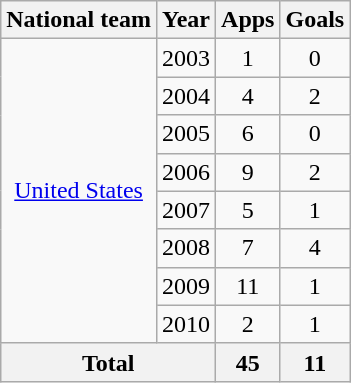<table class="wikitable" style="text-align: center">
<tr>
<th>National team</th>
<th>Year</th>
<th>Apps</th>
<th>Goals</th>
</tr>
<tr>
<td rowspan="8"><a href='#'>United States</a></td>
<td>2003</td>
<td>1</td>
<td>0</td>
</tr>
<tr>
<td>2004</td>
<td>4</td>
<td>2</td>
</tr>
<tr>
<td>2005</td>
<td>6</td>
<td>0</td>
</tr>
<tr>
<td>2006</td>
<td>9</td>
<td>2</td>
</tr>
<tr>
<td>2007</td>
<td>5</td>
<td>1</td>
</tr>
<tr>
<td>2008</td>
<td>7</td>
<td>4</td>
</tr>
<tr>
<td>2009</td>
<td>11</td>
<td>1</td>
</tr>
<tr>
<td>2010</td>
<td>2</td>
<td>1</td>
</tr>
<tr>
<th colspan="2">Total</th>
<th>45</th>
<th>11</th>
</tr>
</table>
